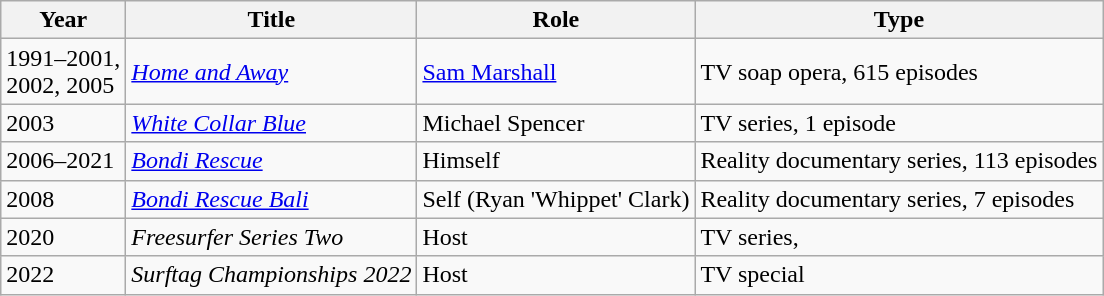<table class="wikitable">
<tr>
<th>Year</th>
<th>Title</th>
<th>Role</th>
<th>Type</th>
</tr>
<tr>
<td>1991–2001,<br>2002, 2005</td>
<td><em><a href='#'>Home and Away</a></em></td>
<td><a href='#'>Sam Marshall</a></td>
<td>TV soap opera, 615 episodes</td>
</tr>
<tr>
<td>2003</td>
<td><em><a href='#'>White Collar Blue</a></em></td>
<td>Michael Spencer</td>
<td>TV series, 1 episode</td>
</tr>
<tr>
<td>2006–2021</td>
<td><em><a href='#'>Bondi Rescue</a></em></td>
<td>Himself</td>
<td>Reality documentary series, 113 episodes</td>
</tr>
<tr>
<td>2008</td>
<td><em><a href='#'>Bondi Rescue Bali</a></em></td>
<td>Self (Ryan 'Whippet' Clark)</td>
<td>Reality documentary series, 7 episodes</td>
</tr>
<tr>
<td>2020</td>
<td><em>Freesurfer Series Two</em></td>
<td>Host</td>
<td>TV series,</td>
</tr>
<tr>
<td>2022</td>
<td><em>Surftag Championships 2022</em></td>
<td>Host</td>
<td>TV special</td>
</tr>
</table>
